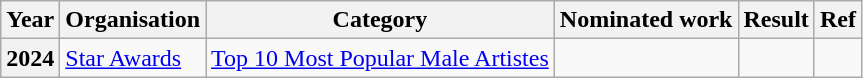<table class="wikitable sortable">
<tr>
<th>Year</th>
<th>Organisation</th>
<th>Category</th>
<th>Nominated work</th>
<th>Result</th>
<th class="unsortable">Ref</th>
</tr>
<tr>
<th>2024</th>
<td><a href='#'>Star Awards</a></td>
<td><a href='#'>Top 10 Most Popular Male Artistes</a></td>
<td></td>
<td></td>
<td></td>
</tr>
</table>
